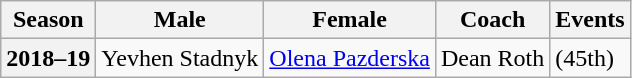<table class="wikitable">
<tr>
<th scope="col">Season</th>
<th scope="col">Male</th>
<th scope="col">Female</th>
<th scope="col">Coach</th>
<th scope="col">Events</th>
</tr>
<tr>
<th scope="row">2018–19</th>
<td>Yevhen Stadnyk</td>
<td><a href='#'>Olena Pazderska</a></td>
<td>Dean Roth</td>
<td> (45th)</td>
</tr>
</table>
